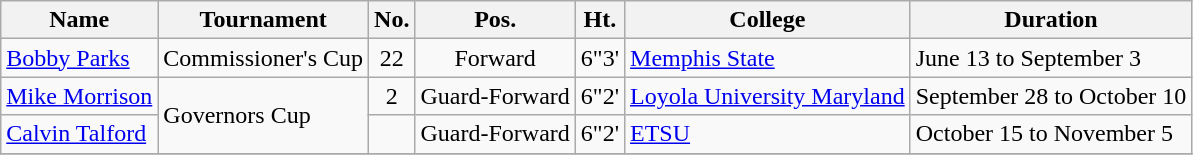<table class="wikitable" border="1">
<tr>
<th>Name</th>
<th>Tournament</th>
<th>No.</th>
<th>Pos.</th>
<th>Ht.</th>
<th>College</th>
<th>Duration</th>
</tr>
<tr>
<td><a href='#'>Bobby Parks</a></td>
<td>Commissioner's Cup</td>
<td align=center>22</td>
<td align=center>Forward</td>
<td align=center>6"3'</td>
<td><a href='#'>Memphis State</a></td>
<td>June 13 to September 3</td>
</tr>
<tr>
<td><a href='#'>Mike Morrison</a></td>
<td rowspan="2">Governors Cup</td>
<td align=center>2</td>
<td align=center>Guard-Forward</td>
<td align=center>6"2'</td>
<td><a href='#'>Loyola University Maryland</a></td>
<td>September 28 to October 10</td>
</tr>
<tr>
<td><a href='#'>Calvin Talford</a></td>
<td align=center></td>
<td align=center>Guard-Forward</td>
<td align=center>6"2'</td>
<td><a href='#'>ETSU</a></td>
<td>October 15 to November 5</td>
</tr>
<tr>
</tr>
</table>
